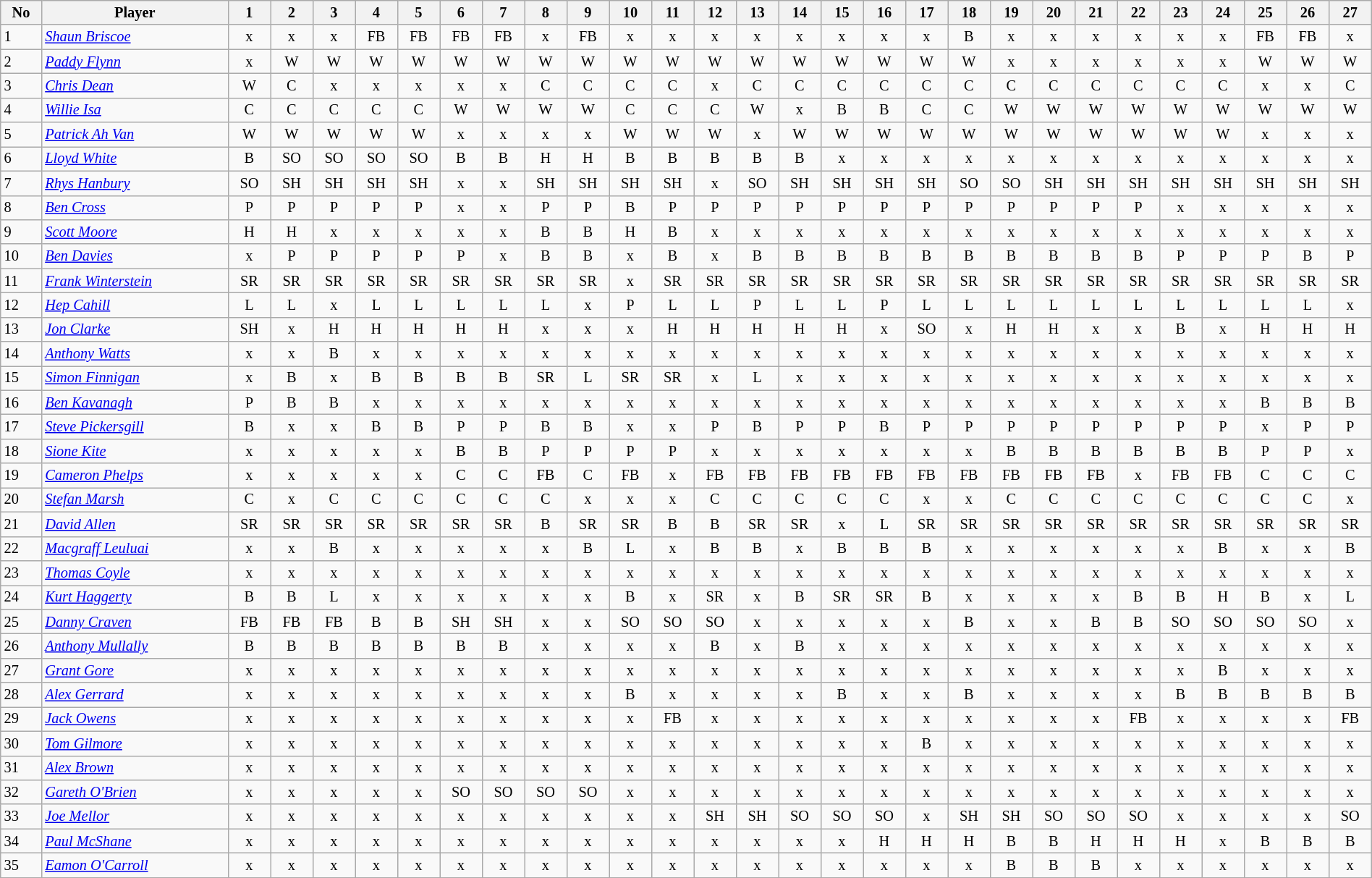<table class="wikitable" style="font-size:85%;" width="100%">
<tr>
<th>No</th>
<th>Player</th>
<th>1</th>
<th>2</th>
<th>3</th>
<th>4</th>
<th>5</th>
<th>6</th>
<th>7</th>
<th>8</th>
<th>9</th>
<th>10</th>
<th>11</th>
<th>12</th>
<th>13</th>
<th>14</th>
<th>15</th>
<th>16</th>
<th>17</th>
<th>18</th>
<th>19</th>
<th>20</th>
<th>21</th>
<th>22</th>
<th>23</th>
<th>24</th>
<th>25</th>
<th>26</th>
<th>27</th>
</tr>
<tr>
<td>1</td>
<td><em><a href='#'>Shaun Briscoe</a></em></td>
<td align=center>x</td>
<td align=center>x</td>
<td align=center>x</td>
<td align=center>FB</td>
<td align=center>FB</td>
<td align=center>FB</td>
<td align=center>FB</td>
<td align=center>x</td>
<td align=center>FB</td>
<td align=center>x</td>
<td align=center>x</td>
<td align=center>x</td>
<td align=center>x</td>
<td align=center>x</td>
<td align=center>x</td>
<td align=center>x</td>
<td align=center>x</td>
<td align=center>B</td>
<td align=center>x</td>
<td align=center>x</td>
<td align=center>x</td>
<td align=center>x</td>
<td align=center>x</td>
<td align=center>x</td>
<td align=center>FB</td>
<td align=center>FB</td>
<td align=center>x</td>
</tr>
<tr>
<td>2</td>
<td><em><a href='#'>Paddy Flynn</a></em></td>
<td align=center>x</td>
<td align=center>W</td>
<td align=center>W</td>
<td align=center>W</td>
<td align=center>W</td>
<td align=center>W</td>
<td align=center>W</td>
<td align=center>W</td>
<td align=center>W</td>
<td align=center>W</td>
<td align=center>W</td>
<td align=center>W</td>
<td align=center>W</td>
<td align=center>W</td>
<td align=center>W</td>
<td align=center>W</td>
<td align=center>W</td>
<td align=center>W</td>
<td align=center>x</td>
<td align=center>x</td>
<td align=center>x</td>
<td align=center>x</td>
<td align=center>x</td>
<td align=center>x</td>
<td align=center>W</td>
<td align=center>W</td>
<td align=center>W</td>
</tr>
<tr>
<td>3</td>
<td><em><a href='#'>Chris Dean</a></em></td>
<td align=center>W</td>
<td align=center>C</td>
<td align=center>x</td>
<td align=center>x</td>
<td align=center>x</td>
<td align=center>x</td>
<td align=center>x</td>
<td align=center>C</td>
<td align=center>C</td>
<td align=center>C</td>
<td align=center>C</td>
<td align=center>x</td>
<td align=center>C</td>
<td align=center>C</td>
<td align=center>C</td>
<td align=center>C</td>
<td align=center>C</td>
<td align=center>C</td>
<td align=center>C</td>
<td align=center>C</td>
<td align=center>C</td>
<td align=center>C</td>
<td align=center>C</td>
<td align=center>C</td>
<td align=center>x</td>
<td align=center>x</td>
<td align=center>C</td>
</tr>
<tr>
<td>4</td>
<td><em><a href='#'>Willie Isa</a></em></td>
<td align=center>C</td>
<td align=center>C</td>
<td align=center>C</td>
<td align=center>C</td>
<td align=center>C</td>
<td align=center>W</td>
<td align=center>W</td>
<td align=center>W</td>
<td align=center>W</td>
<td align=center>C</td>
<td align=center>C</td>
<td align=center>C</td>
<td align=center>W</td>
<td align=center>x</td>
<td align=center>B</td>
<td align=center>B</td>
<td align=center>C</td>
<td align=center>C</td>
<td align=center>W</td>
<td align=center>W</td>
<td align=center>W</td>
<td align=center>W</td>
<td align=center>W</td>
<td align=center>W</td>
<td align=center>W</td>
<td align=center>W</td>
<td align=center>W</td>
</tr>
<tr>
<td>5</td>
<td><em><a href='#'>Patrick Ah Van</a></em></td>
<td align=center>W</td>
<td align=center>W</td>
<td align=center>W</td>
<td align=center>W</td>
<td align=center>W</td>
<td align=center>x</td>
<td align=center>x</td>
<td align=center>x</td>
<td align=center>x</td>
<td align=center>W</td>
<td align=center>W</td>
<td align=center>W</td>
<td align=center>x</td>
<td align=center>W</td>
<td align=center>W</td>
<td align=center>W</td>
<td align=center>W</td>
<td align=center>W</td>
<td align=center>W</td>
<td align=center>W</td>
<td align=center>W</td>
<td align=center>W</td>
<td align=center>W</td>
<td align=center>W</td>
<td align=center>x</td>
<td align=center>x</td>
<td align=center>x</td>
</tr>
<tr>
<td>6</td>
<td><em><a href='#'>Lloyd White</a></em></td>
<td align=center>B</td>
<td align=center>SO</td>
<td align=center>SO</td>
<td align=center>SO</td>
<td align=center>SO</td>
<td align=center>B</td>
<td align=center>B</td>
<td align=center>H</td>
<td align=center>H</td>
<td align=center>B</td>
<td align=center>B</td>
<td align=center>B</td>
<td align=center>B</td>
<td align=center>B</td>
<td align=center>x</td>
<td align=center>x</td>
<td align=center>x</td>
<td align=center>x</td>
<td align=center>x</td>
<td align=center>x</td>
<td align=center>x</td>
<td align=center>x</td>
<td align=center>x</td>
<td align=center>x</td>
<td align=center>x</td>
<td align=center>x</td>
<td align=center>x</td>
</tr>
<tr>
<td>7</td>
<td><em><a href='#'>Rhys Hanbury</a></em></td>
<td align=center>SO</td>
<td align=center>SH</td>
<td align=center>SH</td>
<td align=center>SH</td>
<td align=center>SH</td>
<td align=center>x</td>
<td align=center>x</td>
<td align=center>SH</td>
<td align=center>SH</td>
<td align=center>SH</td>
<td align=center>SH</td>
<td align=center>x</td>
<td align=center>SO</td>
<td align=center>SH</td>
<td align=center>SH</td>
<td align=center>SH</td>
<td align=center>SH</td>
<td align=center>SO</td>
<td align=center>SO</td>
<td align=center>SH</td>
<td align=center>SH</td>
<td align=center>SH</td>
<td align=center>SH</td>
<td align=center>SH</td>
<td align=center>SH</td>
<td align=center>SH</td>
<td align=center>SH</td>
</tr>
<tr>
<td>8</td>
<td><em><a href='#'>Ben Cross</a></em></td>
<td align=center>P</td>
<td align=center>P</td>
<td align=center>P</td>
<td align=center>P</td>
<td align=center>P</td>
<td align=center>x</td>
<td align=center>x</td>
<td align=center>P</td>
<td align=center>P</td>
<td align=center>B</td>
<td align=center>P</td>
<td align=center>P</td>
<td align=center>P</td>
<td align=center>P</td>
<td align=center>P</td>
<td align=center>P</td>
<td align=center>P</td>
<td align=center>P</td>
<td align=center>P</td>
<td align=center>P</td>
<td align=center>P</td>
<td align=center>P</td>
<td align=center>x</td>
<td align=center>x</td>
<td align=center>x</td>
<td align=center>x</td>
<td align=center>x</td>
</tr>
<tr>
<td>9</td>
<td><em><a href='#'>Scott Moore</a></em></td>
<td align=center>H</td>
<td align=center>H</td>
<td align=center>x</td>
<td align=center>x</td>
<td align=center>x</td>
<td align=center>x</td>
<td align=center>x</td>
<td align=center>B</td>
<td align=center>B</td>
<td align=center>H</td>
<td align=center>B</td>
<td align=center>x</td>
<td align=center>x</td>
<td align=center>x</td>
<td align=center>x</td>
<td align=center>x</td>
<td align=center>x</td>
<td align=center>x</td>
<td align=center>x</td>
<td align=center>x</td>
<td align=center>x</td>
<td align=center>x</td>
<td align=center>x</td>
<td align=center>x</td>
<td align=center>x</td>
<td align=center>x</td>
<td align=center>x</td>
</tr>
<tr>
<td>10</td>
<td><em><a href='#'>Ben Davies</a></em></td>
<td align=center>x</td>
<td align=center>P</td>
<td align=center>P</td>
<td align=center>P</td>
<td align=center>P</td>
<td align=center>P</td>
<td align=center>x</td>
<td align=center>B</td>
<td align=center>B</td>
<td align=center>x</td>
<td align=center>B</td>
<td align=center>x</td>
<td align=center>B</td>
<td align=center>B</td>
<td align=center>B</td>
<td align=center>B</td>
<td align=center>B</td>
<td align=center>B</td>
<td align=center>B</td>
<td align=center>B</td>
<td align=center>B</td>
<td align=center>B</td>
<td align=center>P</td>
<td align=center>P</td>
<td align=center>P</td>
<td align=center>B</td>
<td align=center>P</td>
</tr>
<tr>
<td>11</td>
<td><em><a href='#'>Frank Winterstein</a></em></td>
<td align=center>SR</td>
<td align=center>SR</td>
<td align=center>SR</td>
<td align=center>SR</td>
<td align=center>SR</td>
<td align=center>SR</td>
<td align=center>SR</td>
<td align=center>SR</td>
<td align=center>SR</td>
<td align=center>x</td>
<td align=center>SR</td>
<td align=center>SR</td>
<td align=center>SR</td>
<td align=center>SR</td>
<td align=center>SR</td>
<td align=center>SR</td>
<td align=center>SR</td>
<td align=center>SR</td>
<td align=center>SR</td>
<td align=center>SR</td>
<td align=center>SR</td>
<td align=center>SR</td>
<td align=center>SR</td>
<td align=center>SR</td>
<td align=center>SR</td>
<td align=center>SR</td>
<td align=center>SR</td>
</tr>
<tr>
<td>12</td>
<td><em><a href='#'>Hep Cahill</a></em></td>
<td align=center>L</td>
<td align=center>L</td>
<td align=center>x</td>
<td align=center>L</td>
<td align=center>L</td>
<td align=center>L</td>
<td align=center>L</td>
<td align=center>L</td>
<td align=center>x</td>
<td align=center>P</td>
<td align=center>L</td>
<td align=center>L</td>
<td align=center>P</td>
<td align=center>L</td>
<td align=center>L</td>
<td align=center>P</td>
<td align=center>L</td>
<td align=center>L</td>
<td align=center>L</td>
<td align=center>L</td>
<td align=center>L</td>
<td align=center>L</td>
<td align=center>L</td>
<td align=center>L</td>
<td align=center>L</td>
<td align=center>L</td>
<td align=center>x</td>
</tr>
<tr>
<td>13</td>
<td><em><a href='#'>Jon Clarke</a></em></td>
<td align=center>SH</td>
<td align=center>x</td>
<td align=center>H</td>
<td align=center>H</td>
<td align=center>H</td>
<td align=center>H</td>
<td align=center>H</td>
<td align=center>x</td>
<td align=center>x</td>
<td align=center>x</td>
<td align=center>H</td>
<td align=center>H</td>
<td align=center>H</td>
<td align=center>H</td>
<td align=center>H</td>
<td align=center>x</td>
<td align=center>SO</td>
<td align=center>x</td>
<td align=center>H</td>
<td align=center>H</td>
<td align=center>x</td>
<td align=center>x</td>
<td align=center>B</td>
<td align=center>x</td>
<td align=center>H</td>
<td align=center>H</td>
<td align=center>H</td>
</tr>
<tr>
<td>14</td>
<td><em><a href='#'>Anthony Watts</a></em></td>
<td align=center>x</td>
<td align=center>x</td>
<td align=center>B</td>
<td align=center>x</td>
<td align=center>x</td>
<td align=center>x</td>
<td align=center>x</td>
<td align=center>x</td>
<td align=center>x</td>
<td align=center>x</td>
<td align=center>x</td>
<td align=center>x</td>
<td align=center>x</td>
<td align=center>x</td>
<td align=center>x</td>
<td align=center>x</td>
<td align=center>x</td>
<td align=center>x</td>
<td align=center>x</td>
<td align=center>x</td>
<td align=center>x</td>
<td align=center>x</td>
<td align=center>x</td>
<td align=center>x</td>
<td align=center>x</td>
<td align=center>x</td>
<td align=center>x</td>
</tr>
<tr>
<td>15</td>
<td><em><a href='#'>Simon Finnigan</a></em></td>
<td align=center>x</td>
<td align=center>B</td>
<td align=center>x</td>
<td align=center>B</td>
<td align=center>B</td>
<td align=center>B</td>
<td align=center>B</td>
<td align=center>SR</td>
<td align=center>L</td>
<td align=center>SR</td>
<td align=center>SR</td>
<td align=center>x</td>
<td align=center>L</td>
<td align=center>x</td>
<td align=center>x</td>
<td align=center>x</td>
<td align=center>x</td>
<td align=center>x</td>
<td align=center>x</td>
<td align=center>x</td>
<td align=center>x</td>
<td align=center>x</td>
<td align=center>x</td>
<td align=center>x</td>
<td align=center>x</td>
<td align=center>x</td>
<td align=center>x</td>
</tr>
<tr>
<td>16</td>
<td><em><a href='#'>Ben Kavanagh</a></em></td>
<td align=center>P</td>
<td align=center>B</td>
<td align=center>B</td>
<td align=center>x</td>
<td align=center>x</td>
<td align=center>x</td>
<td align=center>x</td>
<td align=center>x</td>
<td align=center>x</td>
<td align=center>x</td>
<td align=center>x</td>
<td align=center>x</td>
<td align=center>x</td>
<td align=center>x</td>
<td align=center>x</td>
<td align=center>x</td>
<td align=center>x</td>
<td align=center>x</td>
<td align=center>x</td>
<td align=center>x</td>
<td align=center>x</td>
<td align=center>x</td>
<td align=center>x</td>
<td align=center>x</td>
<td align=center>B</td>
<td align=center>B</td>
<td align=center>B</td>
</tr>
<tr>
<td>17</td>
<td><em><a href='#'>Steve Pickersgill</a></em></td>
<td align=center>B</td>
<td align=center>x</td>
<td align=center>x</td>
<td align=center>B</td>
<td align=center>B</td>
<td align=center>P</td>
<td align=center>P</td>
<td align=center>B</td>
<td align=center>B</td>
<td align=center>x</td>
<td align=center>x</td>
<td align=center>P</td>
<td align=center>B</td>
<td align=center>P</td>
<td align=center>P</td>
<td align=center>B</td>
<td align=center>P</td>
<td align=center>P</td>
<td align=center>P</td>
<td align=center>P</td>
<td align=center>P</td>
<td align=center>P</td>
<td align=center>P</td>
<td align=center>P</td>
<td align=center>x</td>
<td align=center>P</td>
<td align=center>P</td>
</tr>
<tr>
<td>18</td>
<td><em><a href='#'>Sione Kite</a></em></td>
<td align=center>x</td>
<td align=center>x</td>
<td align=center>x</td>
<td align=center>x</td>
<td align=center>x</td>
<td align=center>B</td>
<td align=center>B</td>
<td align=center>P</td>
<td align=center>P</td>
<td align=center>P</td>
<td align=center>P</td>
<td align=center>x</td>
<td align=center>x</td>
<td align=center>x</td>
<td align=center>x</td>
<td align=center>x</td>
<td align=center>x</td>
<td align=center>x</td>
<td align=center>B</td>
<td align=center>B</td>
<td align=center>B</td>
<td align=center>B</td>
<td align=center>B</td>
<td align=center>B</td>
<td align=center>P</td>
<td align=center>P</td>
<td align=center>x</td>
</tr>
<tr>
<td>19</td>
<td><em><a href='#'>Cameron Phelps</a></em></td>
<td align=center>x</td>
<td align=center>x</td>
<td align=center>x</td>
<td align=center>x</td>
<td align=center>x</td>
<td align=center>C</td>
<td align=center>C</td>
<td align=center>FB</td>
<td align=center>C</td>
<td align=center>FB</td>
<td align=center>x</td>
<td align=center>FB</td>
<td align=center>FB</td>
<td align=center>FB</td>
<td align=center>FB</td>
<td align=center>FB</td>
<td align=center>FB</td>
<td align=center>FB</td>
<td align=center>FB</td>
<td align=center>FB</td>
<td align=center>FB</td>
<td align=center>x</td>
<td align=center>FB</td>
<td align=center>FB</td>
<td align=center>C</td>
<td align=center>C</td>
<td align=center>C</td>
</tr>
<tr>
<td>20</td>
<td><em><a href='#'>Stefan Marsh</a></em></td>
<td align=center>C</td>
<td align=center>x</td>
<td align=center>C</td>
<td align=center>C</td>
<td align=center>C</td>
<td align=center>C</td>
<td align=center>C</td>
<td align=center>C</td>
<td align=center>x</td>
<td align=center>x</td>
<td align=center>x</td>
<td align=center>C</td>
<td align=center>C</td>
<td align=center>C</td>
<td align=center>C</td>
<td align=center>C</td>
<td align=center>x</td>
<td align=center>x</td>
<td align=center>C</td>
<td align=center>C</td>
<td align=center>C</td>
<td align=center>C</td>
<td align=center>C</td>
<td align=center>C</td>
<td align=center>C</td>
<td align=center>C</td>
<td align=center>x</td>
</tr>
<tr>
<td>21</td>
<td><em><a href='#'>David Allen</a></em></td>
<td align=center>SR</td>
<td align=center>SR</td>
<td align=center>SR</td>
<td align=center>SR</td>
<td align=center>SR</td>
<td align=center>SR</td>
<td align=center>SR</td>
<td align=center>B</td>
<td align=center>SR</td>
<td align=center>SR</td>
<td align=center>B</td>
<td align=center>B</td>
<td align=center>SR</td>
<td align=center>SR</td>
<td align=center>x</td>
<td align=center>L</td>
<td align=center>SR</td>
<td align=center>SR</td>
<td align=center>SR</td>
<td align=center>SR</td>
<td align=center>SR</td>
<td align=center>SR</td>
<td align=center>SR</td>
<td align=center>SR</td>
<td align=center>SR</td>
<td align=center>SR</td>
<td align=center>SR</td>
</tr>
<tr>
<td>22</td>
<td><em><a href='#'>Macgraff Leuluai</a></em></td>
<td align=center>x</td>
<td align=center>x</td>
<td align=center>B</td>
<td align=center>x</td>
<td align=center>x</td>
<td align=center>x</td>
<td align=center>x</td>
<td align=center>x</td>
<td align=center>B</td>
<td align=center>L</td>
<td align=center>x</td>
<td align=center>B</td>
<td align=center>B</td>
<td align=center>x</td>
<td align=center>B</td>
<td align=center>B</td>
<td align=center>B</td>
<td align=center>x</td>
<td align=center>x</td>
<td align=center>x</td>
<td align=center>x</td>
<td align=center>x</td>
<td align=center>x</td>
<td align=center>B</td>
<td align=center>x</td>
<td align=center>x</td>
<td align=center>B</td>
</tr>
<tr>
<td>23</td>
<td><em><a href='#'>Thomas Coyle</a></em></td>
<td align=center>x</td>
<td align=center>x</td>
<td align=center>x</td>
<td align=center>x</td>
<td align=center>x</td>
<td align=center>x</td>
<td align=center>x</td>
<td align=center>x</td>
<td align=center>x</td>
<td align=center>x</td>
<td align=center>x</td>
<td align=center>x</td>
<td align=center>x</td>
<td align=center>x</td>
<td align=center>x</td>
<td align=center>x</td>
<td align=center>x</td>
<td align=center>x</td>
<td align=center>x</td>
<td align=center>x</td>
<td align=center>x</td>
<td align=center>x</td>
<td align=center>x</td>
<td align=center>x</td>
<td align=center>x</td>
<td align=center>x</td>
<td align=center>x</td>
</tr>
<tr>
<td>24</td>
<td><em><a href='#'>Kurt Haggerty</a></em></td>
<td align=center>B</td>
<td align=center>B</td>
<td align=center>L</td>
<td align=center>x</td>
<td align=center>x</td>
<td align=center>x</td>
<td align=center>x</td>
<td align=center>x</td>
<td align=center>x</td>
<td align=center>B</td>
<td align=center>x</td>
<td align=center>SR</td>
<td align=center>x</td>
<td align=center>B</td>
<td align=center>SR</td>
<td align=center>SR</td>
<td align=center>B</td>
<td align=center>x</td>
<td align=center>x</td>
<td align=center>x</td>
<td align=center>x</td>
<td align=center>B</td>
<td align=center>B</td>
<td align=center>H</td>
<td align=center>B</td>
<td align=center>x</td>
<td align=center>L</td>
</tr>
<tr>
<td>25</td>
<td><em><a href='#'>Danny Craven</a></em></td>
<td align=center>FB</td>
<td align=center>FB</td>
<td align=center>FB</td>
<td align=center>B</td>
<td align=center>B</td>
<td align=center>SH</td>
<td align=center>SH</td>
<td align=center>x</td>
<td align=center>x</td>
<td align=center>SO</td>
<td align=center>SO</td>
<td align=center>SO</td>
<td align=center>x</td>
<td align=center>x</td>
<td align=center>x</td>
<td align=center>x</td>
<td align=center>x</td>
<td align=center>B</td>
<td align=center>x</td>
<td align=center>x</td>
<td align=center>B</td>
<td align=center>B</td>
<td align=center>SO</td>
<td align=center>SO</td>
<td align=center>SO</td>
<td align=center>SO</td>
<td align=center>x</td>
</tr>
<tr>
<td>26</td>
<td><em><a href='#'>Anthony Mullally</a></em></td>
<td align=center>B</td>
<td align=center>B</td>
<td align=center>B</td>
<td align=center>B</td>
<td align=center>B</td>
<td align=center>B</td>
<td align=center>B</td>
<td align=center>x</td>
<td align=center>x</td>
<td align=center>x</td>
<td align=center>x</td>
<td align=center>B</td>
<td align=center>x</td>
<td align=center>B</td>
<td align=center>x</td>
<td align=center>x</td>
<td align=center>x</td>
<td align=center>x</td>
<td align=center>x</td>
<td align=center>x</td>
<td align=center>x</td>
<td align=center>x</td>
<td align=center>x</td>
<td align=center>x</td>
<td align=center>x</td>
<td align=center>x</td>
<td align=center>x</td>
</tr>
<tr>
<td>27</td>
<td><em><a href='#'>Grant Gore</a></em></td>
<td align=center>x</td>
<td align=center>x</td>
<td align=center>x</td>
<td align=center>x</td>
<td align=center>x</td>
<td align=center>x</td>
<td align=center>x</td>
<td align=center>x</td>
<td align=center>x</td>
<td align=center>x</td>
<td align=center>x</td>
<td align=center>x</td>
<td align=center>x</td>
<td align=center>x</td>
<td align=center>x</td>
<td align=center>x</td>
<td align=center>x</td>
<td align=center>x</td>
<td align=center>x</td>
<td align=center>x</td>
<td align=center>x</td>
<td align=center>x</td>
<td align=center>x</td>
<td align=center>B</td>
<td align=center>x</td>
<td align=center>x</td>
<td align=center>x</td>
</tr>
<tr>
<td>28</td>
<td><em><a href='#'>Alex Gerrard</a></em></td>
<td align=center>x</td>
<td align=center>x</td>
<td align=center>x</td>
<td align=center>x</td>
<td align=center>x</td>
<td align=center>x</td>
<td align=center>x</td>
<td align=center>x</td>
<td align=center>x</td>
<td align=center>B</td>
<td align=center>x</td>
<td align=center>x</td>
<td align=center>x</td>
<td align=center>x</td>
<td align=center>B</td>
<td align=center>x</td>
<td align=center>x</td>
<td align=center>B</td>
<td align=center>x</td>
<td align=center>x</td>
<td align=center>x</td>
<td align=center>x</td>
<td align=center>B</td>
<td align=center>B</td>
<td align=center>B</td>
<td align=center>B</td>
<td align=center>B</td>
</tr>
<tr>
<td>29</td>
<td><em><a href='#'>Jack Owens</a></em></td>
<td align=center>x</td>
<td align=center>x</td>
<td align=center>x</td>
<td align=center>x</td>
<td align=center>x</td>
<td align=center>x</td>
<td align=center>x</td>
<td align=center>x</td>
<td align=center>x</td>
<td align=center>x</td>
<td align=center>FB</td>
<td align=center>x</td>
<td align=center>x</td>
<td align=center>x</td>
<td align=center>x</td>
<td align=center>x</td>
<td align=center>x</td>
<td align=center>x</td>
<td align=center>x</td>
<td align=center>x</td>
<td align=center>x</td>
<td align=center>FB</td>
<td align=center>x</td>
<td align=center>x</td>
<td align=center>x</td>
<td align=center>x</td>
<td align=center>FB</td>
</tr>
<tr>
<td>30</td>
<td><em><a href='#'>Tom Gilmore</a></em></td>
<td align=center>x</td>
<td align=center>x</td>
<td align=center>x</td>
<td align=center>x</td>
<td align=center>x</td>
<td align=center>x</td>
<td align=center>x</td>
<td align=center>x</td>
<td align=center>x</td>
<td align=center>x</td>
<td align=center>x</td>
<td align=center>x</td>
<td align=center>x</td>
<td align=center>x</td>
<td align=center>x</td>
<td align=center>x</td>
<td align=center>B</td>
<td align=center>x</td>
<td align=center>x</td>
<td align=center>x</td>
<td align=center>x</td>
<td align=center>x</td>
<td align=center>x</td>
<td align=center>x</td>
<td align=center>x</td>
<td align=center>x</td>
<td align=center>x</td>
</tr>
<tr>
<td>31</td>
<td><em><a href='#'>Alex Brown</a></em></td>
<td align=center>x</td>
<td align=center>x</td>
<td align=center>x</td>
<td align=center>x</td>
<td align=center>x</td>
<td align=center>x</td>
<td align=center>x</td>
<td align=center>x</td>
<td align=center>x</td>
<td align=center>x</td>
<td align=center>x</td>
<td align=center>x</td>
<td align=center>x</td>
<td align=center>x</td>
<td align=center>x</td>
<td align=center>x</td>
<td align=center>x</td>
<td align=center>x</td>
<td align=center>x</td>
<td align=center>x</td>
<td align=center>x</td>
<td align=center>x</td>
<td align=center>x</td>
<td align=center>x</td>
<td align=center>x</td>
<td align=center>x</td>
<td align=center>x</td>
</tr>
<tr>
<td>32</td>
<td><em><a href='#'>Gareth O'Brien</a></em></td>
<td align=center>x</td>
<td align=center>x</td>
<td align=center>x</td>
<td align=center>x</td>
<td align=center>x</td>
<td align=center>SO</td>
<td align=center>SO</td>
<td align=center>SO</td>
<td align=center>SO</td>
<td align=center>x</td>
<td align=center>x</td>
<td align=center>x</td>
<td align=center>x</td>
<td align=center>x</td>
<td align=center>x</td>
<td align=center>x</td>
<td align=center>x</td>
<td align=center>x</td>
<td align=center>x</td>
<td align=center>x</td>
<td align=center>x</td>
<td align=center>x</td>
<td align=center>x</td>
<td align=center>x</td>
<td align=center>x</td>
<td align=center>x</td>
<td align=center>x</td>
</tr>
<tr>
<td>33</td>
<td><em><a href='#'>Joe Mellor</a></em></td>
<td align=center>x</td>
<td align=center>x</td>
<td align=center>x</td>
<td align=center>x</td>
<td align=center>x</td>
<td align=center>x</td>
<td align=center>x</td>
<td align=center>x</td>
<td align=center>x</td>
<td align=center>x</td>
<td align=center>x</td>
<td align=center>SH</td>
<td align=center>SH</td>
<td align=center>SO</td>
<td align=center>SO</td>
<td align=center>SO</td>
<td align=center>x</td>
<td align=center>SH</td>
<td align=center>SH</td>
<td align=center>SO</td>
<td align=center>SO</td>
<td align=center>SO</td>
<td align=center>x</td>
<td align=center>x</td>
<td align=center>x</td>
<td align=center>x</td>
<td align=center>SO</td>
</tr>
<tr>
<td>34</td>
<td><em><a href='#'>Paul McShane</a></em></td>
<td align=center>x</td>
<td align=center>x</td>
<td align=center>x</td>
<td align=center>x</td>
<td align=center>x</td>
<td align=center>x</td>
<td align=center>x</td>
<td align=center>x</td>
<td align=center>x</td>
<td align=center>x</td>
<td align=center>x</td>
<td align=center>x</td>
<td align=center>x</td>
<td align=center>x</td>
<td align=center>x</td>
<td align=center>H</td>
<td align=center>H</td>
<td align=center>H</td>
<td align=center>B</td>
<td align=center>B</td>
<td align=center>H</td>
<td align=center>H</td>
<td align=center>H</td>
<td align=center>x</td>
<td align=center>B</td>
<td align=center>B</td>
<td align=center>B</td>
</tr>
<tr>
<td>35</td>
<td><em><a href='#'>Eamon O'Carroll</a></em></td>
<td align=center>x</td>
<td align=center>x</td>
<td align=center>x</td>
<td align=center>x</td>
<td align=center>x</td>
<td align=center>x</td>
<td align=center>x</td>
<td align=center>x</td>
<td align=center>x</td>
<td align=center>x</td>
<td align=center>x</td>
<td align=center>x</td>
<td align=center>x</td>
<td align=center>x</td>
<td align=center>x</td>
<td align=center>x</td>
<td align=center>x</td>
<td align=center>x</td>
<td align=center>B</td>
<td align=center>B</td>
<td align=center>B</td>
<td align=center>x</td>
<td align=center>x</td>
<td align=center>x</td>
<td align=center>x</td>
<td align=center>x</td>
<td align=center>x</td>
</tr>
<tr>
</tr>
</table>
